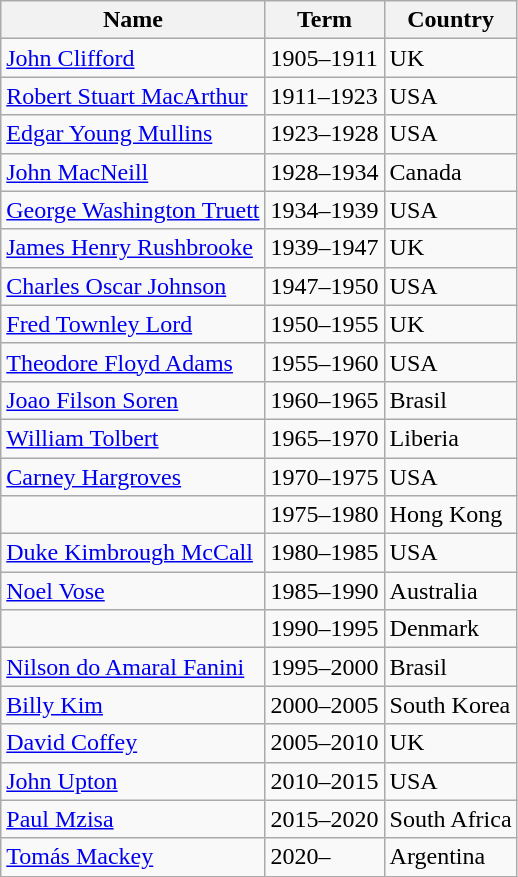<table class="wikitable">
<tr>
<th>Name</th>
<th>Term</th>
<th>Country</th>
</tr>
<tr>
<td><a href='#'>John Clifford</a></td>
<td>1905–1911</td>
<td>UK</td>
</tr>
<tr>
<td><a href='#'>Robert Stuart MacArthur</a></td>
<td>1911–1923</td>
<td>USA</td>
</tr>
<tr>
<td><a href='#'>Edgar Young Mullins</a></td>
<td>1923–1928</td>
<td>USA</td>
</tr>
<tr>
<td><a href='#'>John MacNeill</a></td>
<td>1928–1934</td>
<td>Canada</td>
</tr>
<tr>
<td><a href='#'>George Washington Truett</a></td>
<td>1934–1939</td>
<td>USA</td>
</tr>
<tr>
<td><a href='#'>James Henry Rushbrooke</a></td>
<td>1939–1947</td>
<td>UK</td>
</tr>
<tr>
<td><a href='#'>Charles Oscar Johnson</a></td>
<td>1947–1950</td>
<td>USA</td>
</tr>
<tr>
<td><a href='#'>Fred Townley Lord</a></td>
<td>1950–1955</td>
<td>UK</td>
</tr>
<tr>
<td><a href='#'>Theodore Floyd Adams</a></td>
<td>1955–1960</td>
<td>USA</td>
</tr>
<tr>
<td><a href='#'>Joao Filson Soren</a></td>
<td>1960–1965</td>
<td>Brasil</td>
</tr>
<tr>
<td><a href='#'>William Tolbert</a></td>
<td>1965–1970</td>
<td>Liberia</td>
</tr>
<tr>
<td><a href='#'>Carney Hargroves</a></td>
<td>1970–1975</td>
<td>USA</td>
</tr>
<tr>
<td></td>
<td>1975–1980</td>
<td>Hong Kong</td>
</tr>
<tr>
<td><a href='#'>Duke Kimbrough McCall</a></td>
<td>1980–1985</td>
<td>USA</td>
</tr>
<tr>
<td><a href='#'>Noel Vose</a></td>
<td>1985–1990</td>
<td>Australia</td>
</tr>
<tr>
<td></td>
<td>1990–1995</td>
<td>Denmark</td>
</tr>
<tr>
<td><a href='#'>Nilson do Amaral Fanini</a></td>
<td>1995–2000</td>
<td>Brasil</td>
</tr>
<tr>
<td><a href='#'>Billy Kim</a></td>
<td>2000–2005</td>
<td>South Korea</td>
</tr>
<tr>
<td><a href='#'>David Coffey</a></td>
<td>2005–2010</td>
<td>UK</td>
</tr>
<tr>
<td><a href='#'>John Upton</a></td>
<td>2010–2015</td>
<td>USA</td>
</tr>
<tr>
<td><a href='#'>Paul Mzisa</a></td>
<td>2015–2020</td>
<td>South Africa</td>
</tr>
<tr>
<td><a href='#'>Tomás Mackey</a></td>
<td>2020–</td>
<td>Argentina</td>
</tr>
</table>
